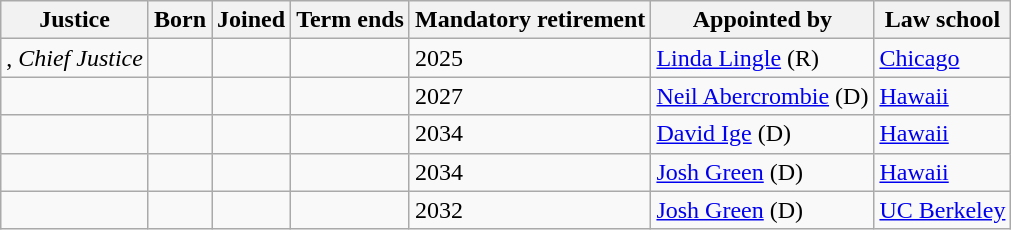<table class="sortable wikitable">
<tr>
<th>Justice</th>
<th>Born</th>
<th>Joined</th>
<th>Term ends</th>
<th>Mandatory retirement</th>
<th>Appointed by</th>
<th>Law school</th>
</tr>
<tr>
<td>, <em>Chief Justice</em></td>
<td></td>
<td></td>
<td></td>
<td>2025</td>
<td><a href='#'>Linda Lingle</a> (R)</td>
<td><a href='#'>Chicago</a></td>
</tr>
<tr>
<td></td>
<td></td>
<td></td>
<td></td>
<td>2027</td>
<td><a href='#'>Neil Abercrombie</a> (D)</td>
<td><a href='#'>Hawaii</a></td>
</tr>
<tr>
<td></td>
<td></td>
<td></td>
<td></td>
<td>2034</td>
<td><a href='#'>David Ige</a> (D)</td>
<td><a href='#'>Hawaii</a></td>
</tr>
<tr>
<td></td>
<td></td>
<td></td>
<td></td>
<td>2034</td>
<td><a href='#'>Josh Green</a> (D)</td>
<td><a href='#'>Hawaii</a></td>
</tr>
<tr>
<td></td>
<td></td>
<td></td>
<td></td>
<td>2032</td>
<td><a href='#'>Josh Green</a> (D)</td>
<td><a href='#'>UC Berkeley</a></td>
</tr>
</table>
